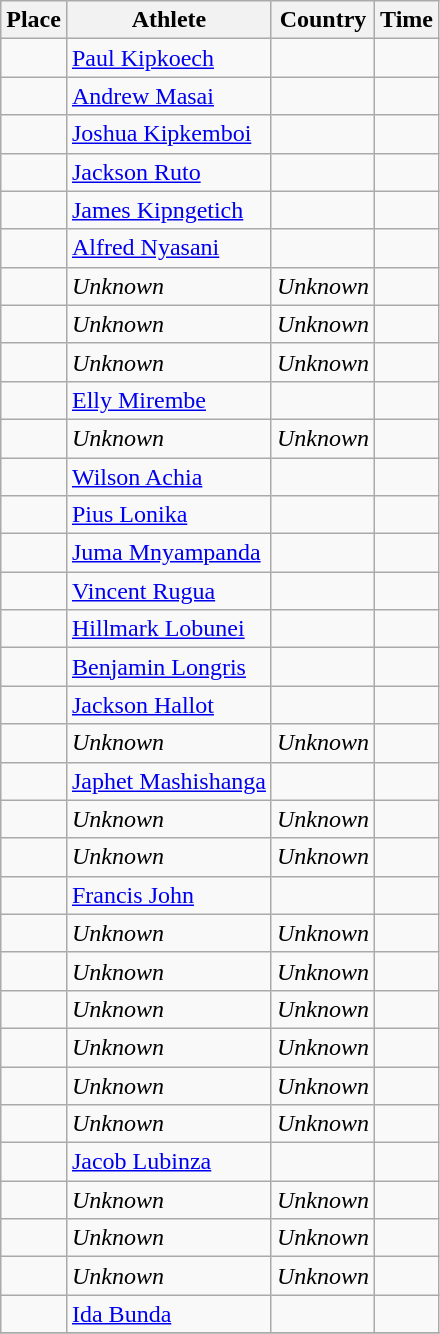<table class="wikitable mw-datatable sortable">
<tr>
<th>Place</th>
<th>Athlete</th>
<th>Country</th>
<th>Time</th>
</tr>
<tr>
<td></td>
<td><a href='#'>Paul Kipkoech</a></td>
<td></td>
<td></td>
</tr>
<tr>
<td></td>
<td><a href='#'>Andrew Masai</a></td>
<td></td>
<td></td>
</tr>
<tr>
<td></td>
<td><a href='#'>Joshua Kipkemboi</a></td>
<td></td>
<td></td>
</tr>
<tr>
<td></td>
<td><a href='#'>Jackson Ruto</a></td>
<td></td>
<td></td>
</tr>
<tr>
<td></td>
<td><a href='#'>James Kipngetich</a></td>
<td></td>
<td></td>
</tr>
<tr>
<td></td>
<td><a href='#'>Alfred Nyasani</a></td>
<td></td>
<td></td>
</tr>
<tr>
<td></td>
<td><em>Unknown</em></td>
<td><em>Unknown</em></td>
<td></td>
</tr>
<tr>
<td></td>
<td><em>Unknown</em></td>
<td><em>Unknown</em></td>
<td></td>
</tr>
<tr>
<td></td>
<td><em>Unknown</em></td>
<td><em>Unknown</em></td>
<td></td>
</tr>
<tr>
<td></td>
<td><a href='#'>Elly Mirembe</a></td>
<td></td>
<td></td>
</tr>
<tr>
<td></td>
<td><em>Unknown</em></td>
<td><em>Unknown</em></td>
<td></td>
</tr>
<tr>
<td></td>
<td><a href='#'>Wilson Achia</a></td>
<td></td>
<td></td>
</tr>
<tr>
<td></td>
<td><a href='#'>Pius Lonika</a></td>
<td></td>
<td></td>
</tr>
<tr>
<td></td>
<td><a href='#'>Juma Mnyampanda</a></td>
<td></td>
<td></td>
</tr>
<tr>
<td></td>
<td><a href='#'>Vincent Rugua</a></td>
<td></td>
<td></td>
</tr>
<tr>
<td></td>
<td><a href='#'>Hillmark Lobunei</a></td>
<td></td>
<td></td>
</tr>
<tr>
<td></td>
<td><a href='#'>Benjamin Longris</a></td>
<td></td>
<td></td>
</tr>
<tr>
<td></td>
<td><a href='#'>Jackson Hallot</a></td>
<td></td>
<td></td>
</tr>
<tr>
<td></td>
<td><em>Unknown</em></td>
<td><em>Unknown</em></td>
<td></td>
</tr>
<tr>
<td></td>
<td><a href='#'>Japhet Mashishanga</a></td>
<td></td>
<td></td>
</tr>
<tr>
<td></td>
<td><em>Unknown</em></td>
<td><em>Unknown</em></td>
<td></td>
</tr>
<tr>
<td></td>
<td><em>Unknown</em></td>
<td><em>Unknown</em></td>
<td></td>
</tr>
<tr>
<td></td>
<td><a href='#'>Francis John</a></td>
<td></td>
<td></td>
</tr>
<tr>
<td></td>
<td><em>Unknown</em></td>
<td><em>Unknown</em></td>
<td></td>
</tr>
<tr>
<td></td>
<td><em>Unknown</em></td>
<td><em>Unknown</em></td>
<td></td>
</tr>
<tr>
<td></td>
<td><em>Unknown</em></td>
<td><em>Unknown</em></td>
<td></td>
</tr>
<tr>
<td></td>
<td><em>Unknown</em></td>
<td><em>Unknown</em></td>
<td></td>
</tr>
<tr>
<td></td>
<td><em>Unknown</em></td>
<td><em>Unknown</em></td>
<td></td>
</tr>
<tr>
<td></td>
<td><em>Unknown</em></td>
<td><em>Unknown</em></td>
<td></td>
</tr>
<tr>
<td></td>
<td><a href='#'>Jacob Lubinza</a></td>
<td></td>
<td></td>
</tr>
<tr>
<td></td>
<td><em>Unknown</em></td>
<td><em>Unknown</em></td>
<td></td>
</tr>
<tr>
<td></td>
<td><em>Unknown</em></td>
<td><em>Unknown</em></td>
<td></td>
</tr>
<tr>
<td></td>
<td><em>Unknown</em></td>
<td><em>Unknown</em></td>
<td></td>
</tr>
<tr>
<td></td>
<td><a href='#'>Ida Bunda</a></td>
<td></td>
<td></td>
</tr>
<tr>
</tr>
</table>
